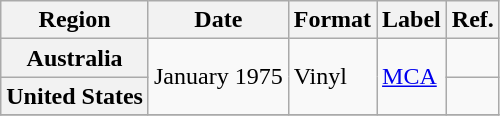<table class="wikitable plainrowheaders">
<tr>
<th scope="col">Region</th>
<th scope="col">Date</th>
<th scope="col">Format</th>
<th scope="col">Label</th>
<th scope="col">Ref.</th>
</tr>
<tr>
<th scope="row">Australia</th>
<td rowspan="2">January 1975</td>
<td rowspan="2">Vinyl</td>
<td rowspan="2"><a href='#'>MCA</a></td>
<td></td>
</tr>
<tr>
<th scope="row">United States</th>
<td></td>
</tr>
<tr>
</tr>
</table>
